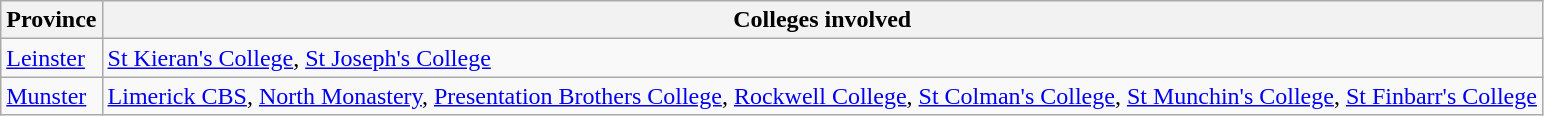<table class="wikitable">
<tr>
<th>Province</th>
<th>Colleges involved</th>
</tr>
<tr>
<td><a href='#'>Leinster</a></td>
<td><a href='#'>St Kieran's College</a>, <a href='#'>St Joseph's College</a></td>
</tr>
<tr>
<td><a href='#'>Munster</a></td>
<td><a href='#'>Limerick CBS</a>, <a href='#'>North Monastery</a>, <a href='#'>Presentation Brothers College</a>, <a href='#'>Rockwell College</a>, <a href='#'>St Colman's College</a>, <a href='#'>St Munchin's College</a>, <a href='#'>St Finbarr's College</a></td>
</tr>
</table>
